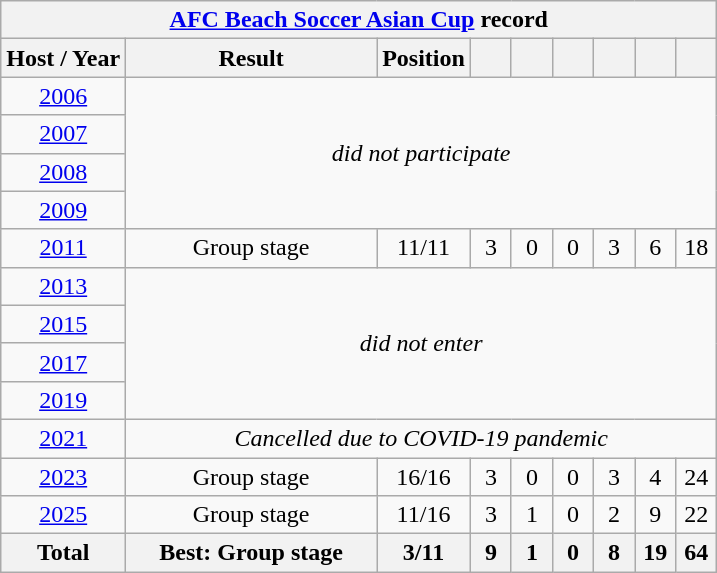<table class="wikitable" style="text-align: center">
<tr>
<th colspan=9><a href='#'>AFC Beach Soccer Asian Cup</a> record</th>
</tr>
<tr>
<th>Host / Year</th>
<th width=160>Result</th>
<th>Position</th>
<th width=20></th>
<th width=20></th>
<th width=20></th>
<th width=20></th>
<th width=20></th>
<th width=20></th>
</tr>
<tr>
<td> <a href='#'>2006</a></td>
<td colspan=8 rowspan=4><em>did not participate</em></td>
</tr>
<tr>
<td> <a href='#'>2007</a></td>
</tr>
<tr>
<td> <a href='#'>2008</a></td>
</tr>
<tr>
<td> <a href='#'>2009</a></td>
</tr>
<tr>
<td> <a href='#'>2011</a></td>
<td>Group stage</td>
<td>11/11</td>
<td>3</td>
<td>0</td>
<td>0</td>
<td>3</td>
<td>6</td>
<td>18</td>
</tr>
<tr>
<td> <a href='#'>2013</a></td>
<td colspan=8 rowspan=4><em>did not enter</em></td>
</tr>
<tr>
<td> <a href='#'>2015</a></td>
</tr>
<tr>
<td> <a href='#'>2017</a></td>
</tr>
<tr>
<td> <a href='#'>2019</a></td>
</tr>
<tr>
<td> <a href='#'>2021</a></td>
<td colspan=8><em> Cancelled due to COVID-19 pandemic</em></td>
</tr>
<tr>
<td>  <a href='#'>2023</a></td>
<td>Group stage</td>
<td>16/16</td>
<td>3</td>
<td>0</td>
<td>0</td>
<td>3</td>
<td>4</td>
<td>24</td>
</tr>
<tr>
<td>  <a href='#'>2025</a></td>
<td>Group stage</td>
<td>11/16</td>
<td>3</td>
<td>1</td>
<td>0</td>
<td>2</td>
<td>9</td>
<td>22</td>
</tr>
<tr>
<th><strong>Total</strong></th>
<th><strong>Best: Group stage</strong></th>
<th><strong>3/11</strong></th>
<th><strong>9</strong></th>
<th><strong>1</strong></th>
<th><strong>0</strong></th>
<th><strong>8</strong></th>
<th>19</th>
<th>64</th>
</tr>
</table>
